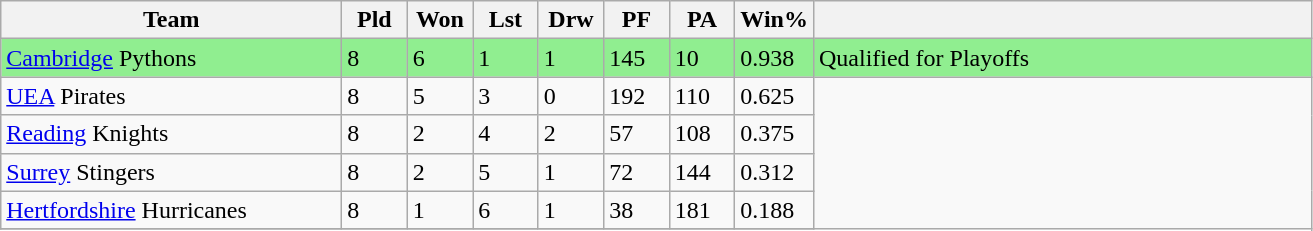<table class="wikitable">
<tr>
<th width=26%>Team</th>
<th width=5%>Pld</th>
<th width=5%>Won</th>
<th width=5%>Lst</th>
<th width=5%>Drw</th>
<th width=5%>PF</th>
<th width=5%>PA</th>
<th width=6%>Win%</th>
<th width=38%></th>
</tr>
<tr style="background:lightgreen">
<td><a href='#'>Cambridge</a> Pythons</td>
<td>8</td>
<td>6</td>
<td>1</td>
<td>1</td>
<td>145</td>
<td>10</td>
<td>0.938</td>
<td>Qualified for Playoffs</td>
</tr>
<tr>
<td><a href='#'>UEA</a> Pirates</td>
<td>8</td>
<td>5</td>
<td>3</td>
<td>0</td>
<td>192</td>
<td>110</td>
<td>0.625</td>
</tr>
<tr>
<td><a href='#'>Reading</a> Knights</td>
<td>8</td>
<td>2</td>
<td>4</td>
<td>2</td>
<td>57</td>
<td>108</td>
<td>0.375</td>
</tr>
<tr>
<td><a href='#'>Surrey</a> Stingers</td>
<td>8</td>
<td>2</td>
<td>5</td>
<td>1</td>
<td>72</td>
<td>144</td>
<td>0.312</td>
</tr>
<tr>
<td><a href='#'>Hertfordshire</a> Hurricanes</td>
<td>8</td>
<td>1</td>
<td>6</td>
<td>1</td>
<td>38</td>
<td>181</td>
<td>0.188</td>
</tr>
<tr>
</tr>
</table>
